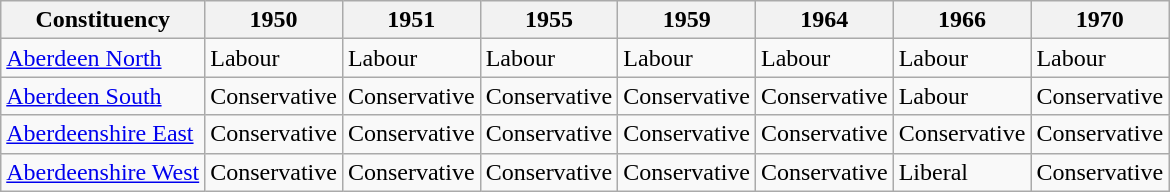<table class="wikitable">
<tr>
<th>Constituency</th>
<th>1950</th>
<th>1951</th>
<th>1955</th>
<th>1959</th>
<th>1964</th>
<th>1966</th>
<th>1970</th>
</tr>
<tr>
<td><a href='#'>Aberdeen North</a></td>
<td bgcolor=>Labour</td>
<td bgcolor=>Labour</td>
<td bgcolor=>Labour</td>
<td bgcolor=>Labour</td>
<td bgcolor=>Labour</td>
<td bgcolor=>Labour</td>
<td bgcolor=>Labour</td>
</tr>
<tr>
<td><a href='#'>Aberdeen South</a></td>
<td bgcolor=>Conservative</td>
<td bgcolor=>Conservative</td>
<td bgcolor=>Conservative</td>
<td bgcolor=>Conservative</td>
<td bgcolor=>Conservative</td>
<td bgcolor=>Labour</td>
<td bgcolor=>Conservative</td>
</tr>
<tr>
<td><a href='#'>Aberdeenshire East</a></td>
<td bgcolor=>Conservative</td>
<td bgcolor=>Conservative</td>
<td bgcolor=>Conservative</td>
<td bgcolor=>Conservative</td>
<td bgcolor=>Conservative</td>
<td bgcolor=>Conservative</td>
<td bgcolor=>Conservative</td>
</tr>
<tr>
<td><a href='#'>Aberdeenshire West</a></td>
<td bgcolor=>Conservative</td>
<td bgcolor=>Conservative</td>
<td bgcolor=>Conservative</td>
<td bgcolor=>Conservative</td>
<td bgcolor=>Conservative</td>
<td bgcolor=>Liberal</td>
<td bgcolor=>Conservative</td>
</tr>
</table>
